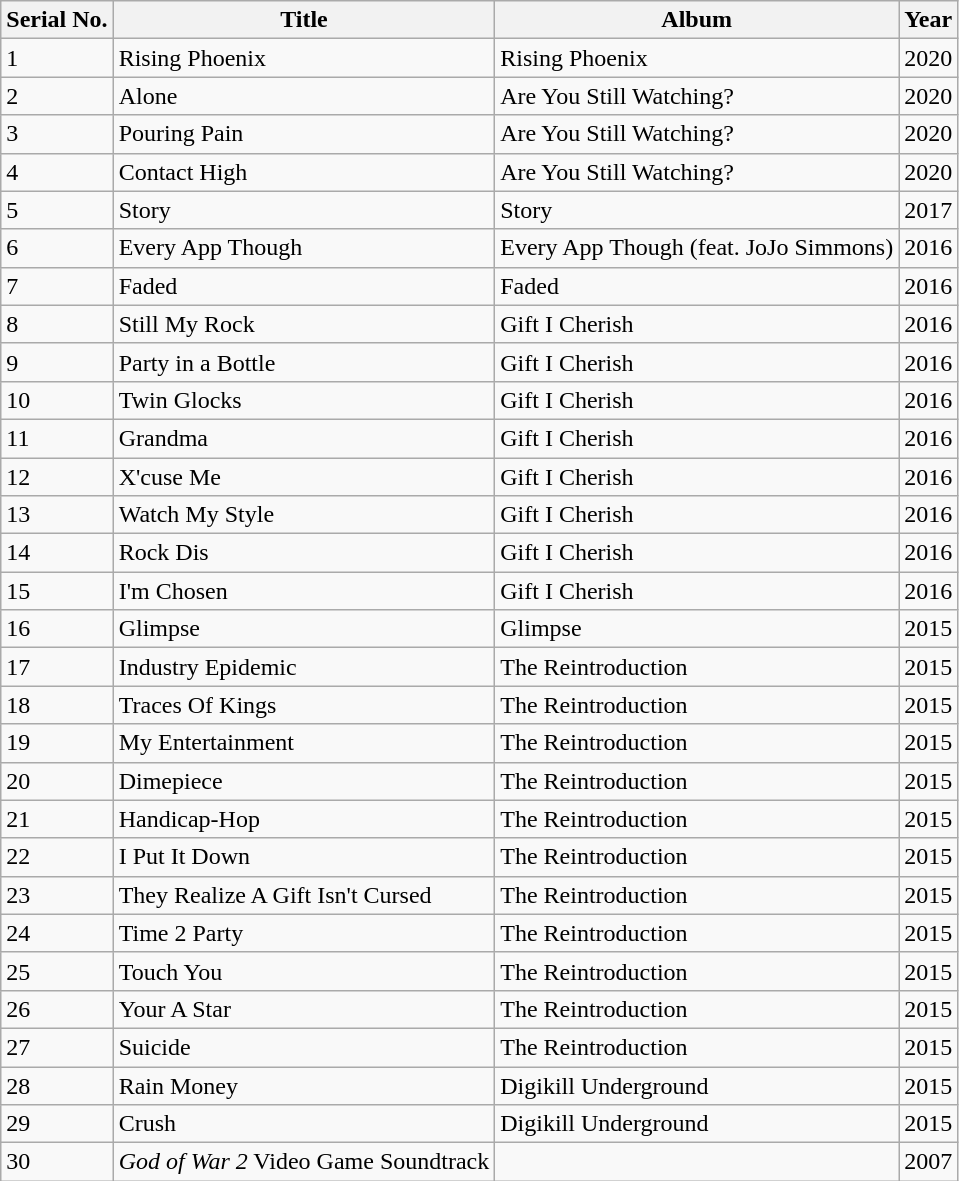<table class="wikitable">
<tr>
<th>Serial No.</th>
<th>Title</th>
<th>Album</th>
<th>Year</th>
</tr>
<tr>
<td>1</td>
<td>Rising Phoenix</td>
<td>Rising Phoenix</td>
<td>2020</td>
</tr>
<tr>
<td>2</td>
<td>Alone</td>
<td>Are You Still Watching?</td>
<td>2020</td>
</tr>
<tr>
<td>3</td>
<td>Pouring Pain</td>
<td>Are You Still Watching?</td>
<td>2020</td>
</tr>
<tr>
<td>4</td>
<td>Contact High</td>
<td>Are You Still Watching?</td>
<td>2020</td>
</tr>
<tr>
<td>5</td>
<td>Story</td>
<td>Story</td>
<td>2017</td>
</tr>
<tr>
<td>6</td>
<td>Every App Though</td>
<td>Every App Though (feat. JoJo Simmons)</td>
<td>2016</td>
</tr>
<tr>
<td>7</td>
<td>Faded</td>
<td>Faded</td>
<td>2016</td>
</tr>
<tr>
<td>8</td>
<td>Still My Rock</td>
<td>Gift I Cherish</td>
<td>2016</td>
</tr>
<tr>
<td>9</td>
<td>Party in a Bottle</td>
<td>Gift I Cherish</td>
<td>2016</td>
</tr>
<tr>
<td>10</td>
<td>Twin Glocks</td>
<td>Gift I Cherish</td>
<td>2016</td>
</tr>
<tr>
<td>11</td>
<td>Grandma</td>
<td>Gift I Cherish</td>
<td>2016</td>
</tr>
<tr>
<td>12</td>
<td>X'cuse Me</td>
<td>Gift I Cherish</td>
<td>2016</td>
</tr>
<tr>
<td>13</td>
<td>Watch My Style</td>
<td>Gift I Cherish</td>
<td>2016</td>
</tr>
<tr>
<td>14</td>
<td>Rock Dis</td>
<td>Gift I Cherish</td>
<td>2016</td>
</tr>
<tr>
<td>15</td>
<td>I'm Chosen</td>
<td>Gift I Cherish</td>
<td>2016</td>
</tr>
<tr>
<td>16</td>
<td>Glimpse</td>
<td>Glimpse</td>
<td>2015</td>
</tr>
<tr>
<td>17</td>
<td>Industry Epidemic</td>
<td>The Reintroduction</td>
<td>2015</td>
</tr>
<tr>
<td>18</td>
<td>Traces Of Kings</td>
<td>The Reintroduction</td>
<td>2015</td>
</tr>
<tr>
<td>19</td>
<td>My Entertainment</td>
<td>The Reintroduction</td>
<td>2015</td>
</tr>
<tr>
<td>20</td>
<td>Dimepiece</td>
<td>The Reintroduction</td>
<td>2015</td>
</tr>
<tr>
<td>21</td>
<td>Handicap-Hop</td>
<td>The Reintroduction</td>
<td>2015</td>
</tr>
<tr>
<td>22</td>
<td>I Put It Down</td>
<td>The Reintroduction</td>
<td>2015</td>
</tr>
<tr>
<td>23</td>
<td>They Realize A Gift Isn't Cursed</td>
<td>The Reintroduction</td>
<td>2015</td>
</tr>
<tr>
<td>24</td>
<td>Time 2 Party</td>
<td>The Reintroduction</td>
<td>2015</td>
</tr>
<tr>
<td>25</td>
<td>Touch You</td>
<td>The Reintroduction</td>
<td>2015</td>
</tr>
<tr>
<td>26</td>
<td>Your A Star</td>
<td>The Reintroduction</td>
<td>2015</td>
</tr>
<tr>
<td>27</td>
<td>Suicide</td>
<td>The Reintroduction</td>
<td>2015</td>
</tr>
<tr>
<td>28</td>
<td>Rain Money</td>
<td>Digikill Underground</td>
<td>2015</td>
</tr>
<tr>
<td>29</td>
<td>Crush</td>
<td>Digikill Underground</td>
<td>2015</td>
</tr>
<tr>
<td>30</td>
<td><em>God of War 2</em> Video Game Soundtrack</td>
<td></td>
<td>2007</td>
</tr>
</table>
